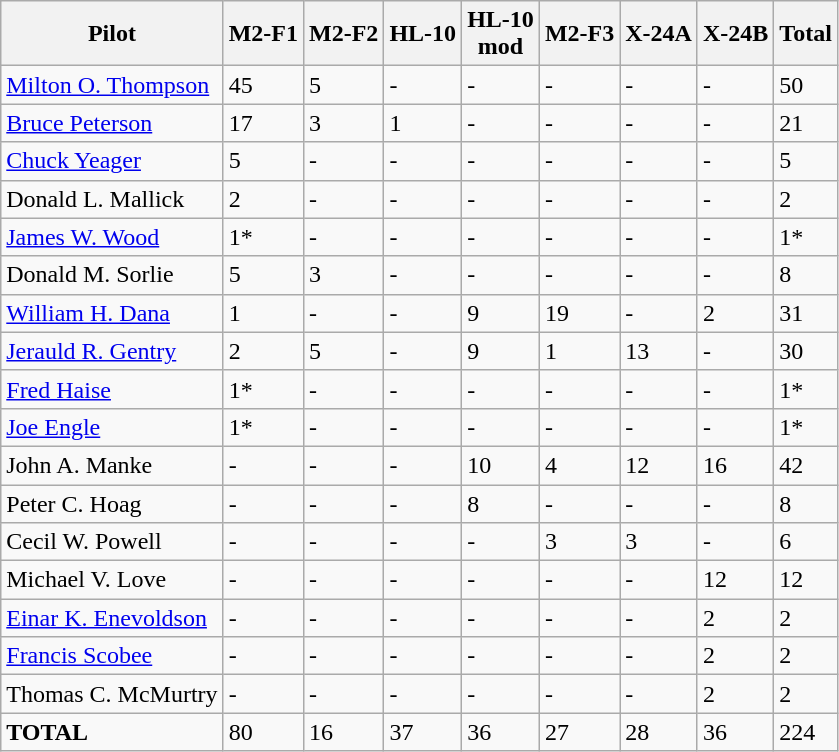<table class="wikitable">
<tr>
<th>Pilot</th>
<th>M2-F1</th>
<th>M2-F2</th>
<th>HL-10</th>
<th>HL-10<br>mod</th>
<th>M2-F3</th>
<th>X-24A</th>
<th>X-24B</th>
<th>Total</th>
</tr>
<tr>
<td><a href='#'>Milton O. Thompson</a></td>
<td>45</td>
<td>5</td>
<td>-</td>
<td>-</td>
<td>-</td>
<td>-</td>
<td>-</td>
<td>50</td>
</tr>
<tr>
<td><a href='#'>Bruce Peterson</a></td>
<td>17</td>
<td>3</td>
<td>1</td>
<td>-</td>
<td>-</td>
<td>-</td>
<td>-</td>
<td>21</td>
</tr>
<tr>
<td><a href='#'>Chuck Yeager</a></td>
<td>5</td>
<td>-</td>
<td>-</td>
<td>-</td>
<td>-</td>
<td>-</td>
<td>-</td>
<td>5</td>
</tr>
<tr>
<td>Donald L. Mallick</td>
<td>2</td>
<td>-</td>
<td>-</td>
<td>-</td>
<td>-</td>
<td>-</td>
<td>-</td>
<td>2</td>
</tr>
<tr>
<td><a href='#'>James W. Wood</a></td>
<td>1*</td>
<td>-</td>
<td>-</td>
<td>-</td>
<td>-</td>
<td>-</td>
<td>-</td>
<td>1*</td>
</tr>
<tr>
<td>Donald M. Sorlie</td>
<td>5</td>
<td>3</td>
<td>-</td>
<td>-</td>
<td>-</td>
<td>-</td>
<td>-</td>
<td>8</td>
</tr>
<tr>
<td><a href='#'>William H. Dana</a></td>
<td>1</td>
<td>-</td>
<td>-</td>
<td>9</td>
<td>19</td>
<td>-</td>
<td>2</td>
<td>31</td>
</tr>
<tr>
<td><a href='#'>Jerauld R. Gentry</a></td>
<td>2</td>
<td>5</td>
<td>-</td>
<td>9</td>
<td>1</td>
<td>13</td>
<td>-</td>
<td>30</td>
</tr>
<tr>
<td><a href='#'>Fred Haise</a></td>
<td>1*</td>
<td>-</td>
<td>-</td>
<td>-</td>
<td>-</td>
<td>-</td>
<td>-</td>
<td>1*</td>
</tr>
<tr>
<td><a href='#'>Joe Engle</a></td>
<td>1*</td>
<td>-</td>
<td>-</td>
<td>-</td>
<td>-</td>
<td>-</td>
<td>-</td>
<td>1*</td>
</tr>
<tr>
<td>John A. Manke</td>
<td>-</td>
<td>-</td>
<td>-</td>
<td>10</td>
<td>4</td>
<td>12</td>
<td>16</td>
<td>42</td>
</tr>
<tr>
<td>Peter C. Hoag</td>
<td>-</td>
<td>-</td>
<td>-</td>
<td>8</td>
<td>-</td>
<td>-</td>
<td>-</td>
<td>8</td>
</tr>
<tr>
<td>Cecil W. Powell</td>
<td>-</td>
<td>-</td>
<td>-</td>
<td>-</td>
<td>3</td>
<td>3</td>
<td>-</td>
<td>6</td>
</tr>
<tr>
<td>Michael V. Love</td>
<td>-</td>
<td>-</td>
<td>-</td>
<td>-</td>
<td>-</td>
<td>-</td>
<td>12</td>
<td>12</td>
</tr>
<tr>
<td><a href='#'>Einar K. Enevoldson</a></td>
<td>-</td>
<td>-</td>
<td>-</td>
<td>-</td>
<td>-</td>
<td>-</td>
<td>2</td>
<td>2</td>
</tr>
<tr>
<td><a href='#'>Francis Scobee</a></td>
<td>-</td>
<td>-</td>
<td>-</td>
<td>-</td>
<td>-</td>
<td>-</td>
<td>2</td>
<td>2</td>
</tr>
<tr>
<td>Thomas C. McMurtry</td>
<td>-</td>
<td>-</td>
<td>-</td>
<td>-</td>
<td>-</td>
<td>-</td>
<td>2</td>
<td>2</td>
</tr>
<tr>
<td><strong>TOTAL</strong></td>
<td>80</td>
<td>16</td>
<td>37</td>
<td>36</td>
<td>27</td>
<td>28</td>
<td>36</td>
<td>224</td>
</tr>
</table>
